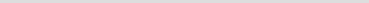<table align=right width="250px">
<tr>
<th style="color:#black; background:#dddddd; font-size:100%; text-align:center;" colspan="2"></th>
</tr>
<tr>
<td><br></td>
</tr>
</table>
